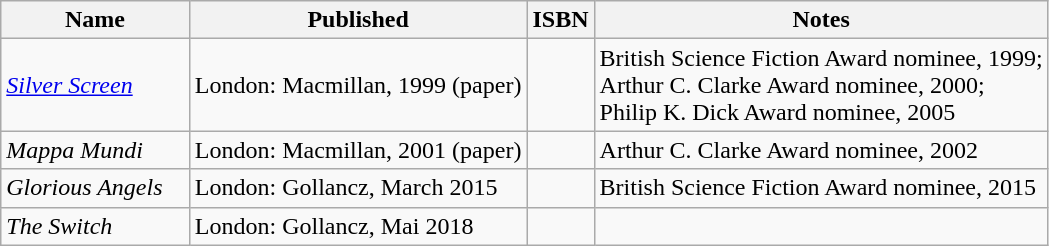<table class="wikitable sortable" id="noveltable" border="1">
<tr>
<th Width=18%>Name</th>
<th>Published</th>
<th>ISBN</th>
<th>Notes</th>
</tr>
<tr>
<td><a href='#'><em>Silver Screen</em></a></td>
<td>London: Macmillan, 1999 (paper)</td>
<td></td>
<td>British Science Fiction Award nominee, 1999;<br>Arthur C. Clarke Award nominee, 2000;<br>Philip K. Dick Award nominee, 2005</td>
</tr>
<tr>
<td><em>Mappa Mundi</em></td>
<td>London: Macmillan, 2001 (paper)</td>
<td></td>
<td>Arthur C. Clarke Award nominee, 2002</td>
</tr>
<tr>
<td><em>Glorious Angels</em></td>
<td>London: Gollancz, March 2015</td>
<td></td>
<td>British Science Fiction Award nominee, 2015</td>
</tr>
<tr>
<td><em>The Switch</em></td>
<td>London: Gollancz, Mai 2018</td>
<td></td>
<td></td>
</tr>
</table>
